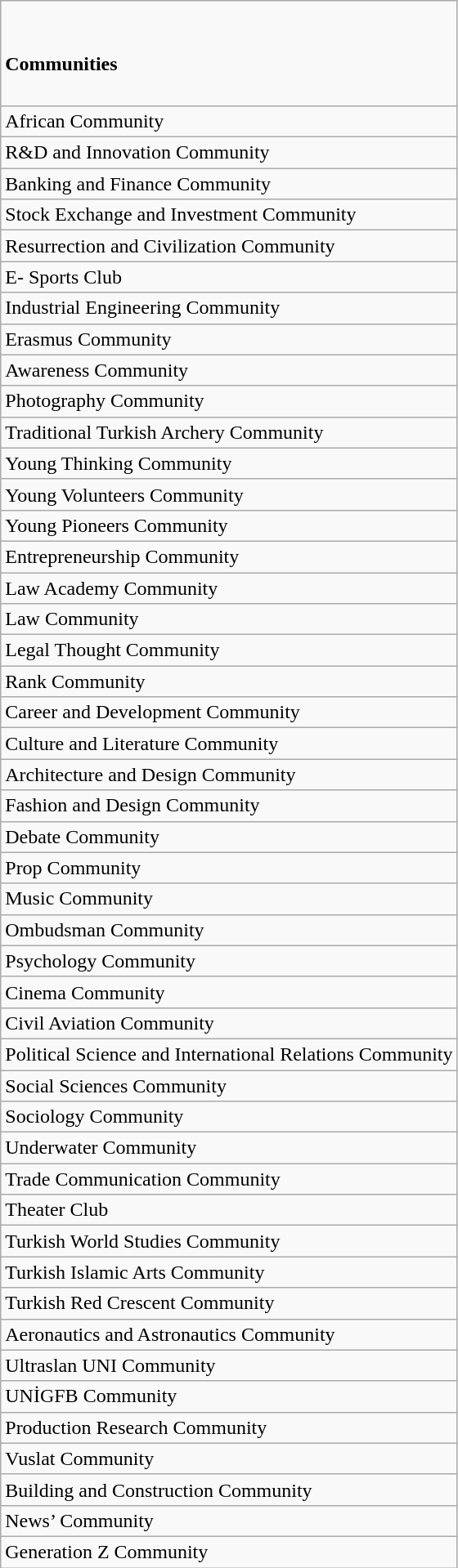<table class="wikitable">
<tr>
<td><br><h4>Communities</h4></td>
</tr>
<tr>
<td>African Community</td>
</tr>
<tr>
<td>R&D and Innovation Community</td>
</tr>
<tr>
<td>Banking and Finance Community</td>
</tr>
<tr>
<td>Stock Exchange and Investment Community</td>
</tr>
<tr>
<td>Resurrection and Civilization Community</td>
</tr>
<tr>
<td>E- Sports Club</td>
</tr>
<tr>
<td>Industrial Engineering Community</td>
</tr>
<tr>
<td>Erasmus Community</td>
</tr>
<tr>
<td>Awareness Community</td>
</tr>
<tr>
<td>Photography Community</td>
</tr>
<tr>
<td>Traditional Turkish Archery Community</td>
</tr>
<tr>
<td>Young Thinking Community</td>
</tr>
<tr>
<td>Young Volunteers Community</td>
</tr>
<tr>
<td>Young Pioneers Community</td>
</tr>
<tr>
<td>Entrepreneurship Community</td>
</tr>
<tr>
<td>Law Academy Community</td>
</tr>
<tr>
<td>Law Community</td>
</tr>
<tr>
<td>Legal Thought Community</td>
</tr>
<tr>
<td>Rank Community</td>
</tr>
<tr>
<td>Career and Development Community</td>
</tr>
<tr>
<td>Culture and Literature Community</td>
</tr>
<tr>
<td>Architecture and Design Community</td>
</tr>
<tr>
<td>Fashion and Design Community</td>
</tr>
<tr>
<td>Debate Community</td>
</tr>
<tr>
<td>Prop Community</td>
</tr>
<tr>
<td>Music Community</td>
</tr>
<tr>
<td>Ombudsman Community</td>
</tr>
<tr>
<td>Psychology Community</td>
</tr>
<tr>
<td>Cinema Community</td>
</tr>
<tr>
<td>Civil Aviation Community</td>
</tr>
<tr>
<td>Political Science and International Relations Community</td>
</tr>
<tr>
<td>Social Sciences Community</td>
</tr>
<tr>
<td>Sociology Community</td>
</tr>
<tr>
<td>Underwater Community</td>
</tr>
<tr>
<td>Trade Communication Community</td>
</tr>
<tr>
<td>Theater Club</td>
</tr>
<tr>
<td>Turkish World Studies Community</td>
</tr>
<tr>
<td>Turkish Islamic Arts Community</td>
</tr>
<tr>
<td>Turkish Red Crescent Community</td>
</tr>
<tr>
<td>Aeronautics and Astronautics Community</td>
</tr>
<tr>
<td>Ultraslan UNI Community</td>
</tr>
<tr>
<td>UNİGFB Community</td>
</tr>
<tr>
<td>Production Research Community</td>
</tr>
<tr>
<td>Vuslat Community</td>
</tr>
<tr>
<td>Building and Construction Community</td>
</tr>
<tr>
<td>News’ Community</td>
</tr>
<tr>
<td>Generation Z Community</td>
</tr>
</table>
